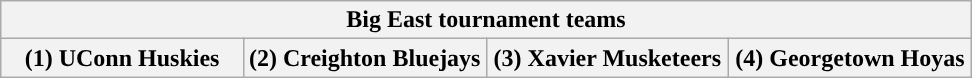<table class="wikitable">
<tr>
<th colspan=4>Big East tournament teams</th>
</tr>
<tr>
<th style="width: 25%; ">(1) UConn Huskies</th>
<th style="width: 25%; ">(2) Creighton Bluejays</th>
<th style="width: 25%; ">(3) Xavier Musketeers</th>
<th style="width: 25%; ">(4) Georgetown Hoyas</th>
</tr>
</table>
